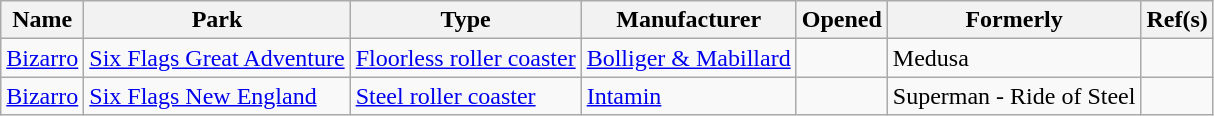<table class="wikitable sortable">
<tr>
<th>Name</th>
<th>Park</th>
<th>Type</th>
<th>Manufacturer</th>
<th>Opened</th>
<th>Formerly</th>
<th>Ref(s)</th>
</tr>
<tr>
<td><a href='#'>Bizarro</a></td>
<td><a href='#'>Six Flags Great Adventure</a></td>
<td><a href='#'>Floorless roller coaster</a></td>
<td><a href='#'>Bolliger & Mabillard</a></td>
<td></td>
<td>Medusa</td>
<td></td>
</tr>
<tr>
<td><a href='#'>Bizarro</a></td>
<td><a href='#'>Six Flags New England</a></td>
<td><a href='#'>Steel roller coaster</a></td>
<td><a href='#'>Intamin</a></td>
<td></td>
<td>Superman - Ride of Steel</td>
<td></td>
</tr>
</table>
